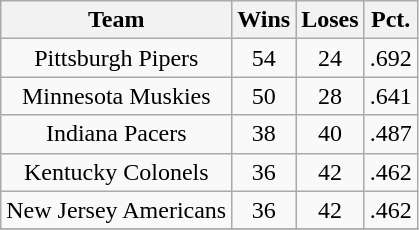<table class="wikitable" style="text-align: center;">
<tr>
<th>Team</th>
<th>Wins</th>
<th>Loses</th>
<th>Pct.</th>
</tr>
<tr>
<td>Pittsburgh Pipers</td>
<td>54</td>
<td>24</td>
<td>.692</td>
</tr>
<tr>
<td>Minnesota Muskies</td>
<td>50</td>
<td>28</td>
<td>.641</td>
</tr>
<tr>
<td>Indiana Pacers</td>
<td>38</td>
<td>40</td>
<td>.487</td>
</tr>
<tr>
<td>Kentucky Colonels</td>
<td>36</td>
<td>42</td>
<td>.462</td>
</tr>
<tr>
<td>New Jersey Americans</td>
<td>36</td>
<td>42</td>
<td>.462</td>
</tr>
<tr>
</tr>
</table>
